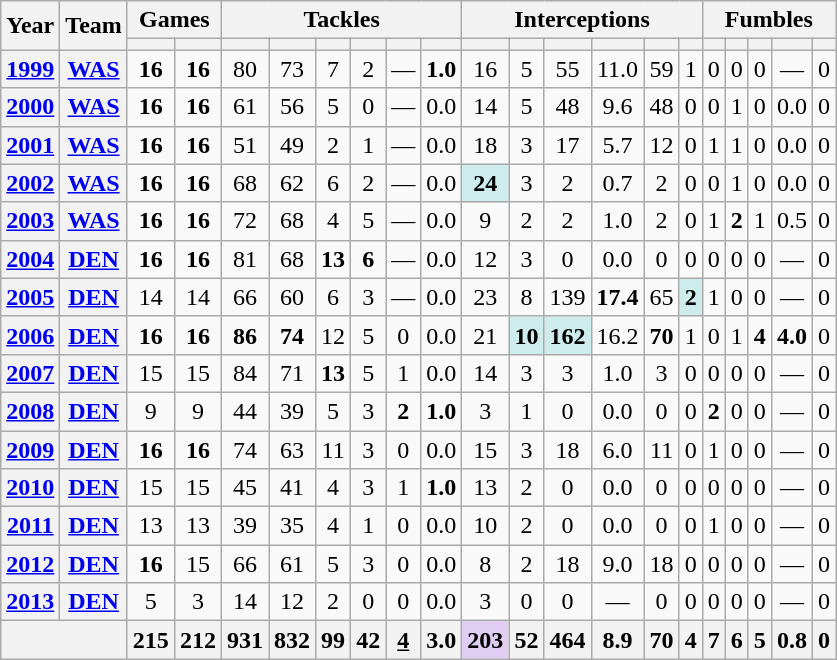<table class="wikitable" style="text-align:center;">
<tr>
<th rowspan="2">Year</th>
<th rowspan="2">Team</th>
<th colspan="2">Games</th>
<th colspan="6">Tackles</th>
<th colspan="6">Interceptions</th>
<th colspan="5">Fumbles</th>
</tr>
<tr>
<th></th>
<th></th>
<th></th>
<th></th>
<th></th>
<th></th>
<th></th>
<th></th>
<th></th>
<th></th>
<th></th>
<th></th>
<th></th>
<th></th>
<th></th>
<th></th>
<th></th>
<th></th>
<th></th>
</tr>
<tr>
<th><a href='#'>1999</a></th>
<th><a href='#'>WAS</a></th>
<td><strong>16</strong></td>
<td><strong>16</strong></td>
<td>80</td>
<td>73</td>
<td>7</td>
<td>2</td>
<td>—</td>
<td><strong>1.0</strong></td>
<td>16</td>
<td>5</td>
<td>55</td>
<td>11.0</td>
<td>59</td>
<td>1</td>
<td>0</td>
<td>0</td>
<td>0</td>
<td>—</td>
<td>0</td>
</tr>
<tr>
<th><a href='#'>2000</a></th>
<th><a href='#'>WAS</a></th>
<td><strong>16</strong></td>
<td><strong>16</strong></td>
<td>61</td>
<td>56</td>
<td>5</td>
<td>0</td>
<td>—</td>
<td>0.0</td>
<td>14</td>
<td>5</td>
<td>48</td>
<td>9.6</td>
<td>48</td>
<td>0</td>
<td>0</td>
<td>1</td>
<td>0</td>
<td>0.0</td>
<td>0</td>
</tr>
<tr>
<th><a href='#'>2001</a></th>
<th><a href='#'>WAS</a></th>
<td><strong>16</strong></td>
<td><strong>16</strong></td>
<td>51</td>
<td>49</td>
<td>2</td>
<td>1</td>
<td>—</td>
<td>0.0</td>
<td>18</td>
<td>3</td>
<td>17</td>
<td>5.7</td>
<td>12</td>
<td>0</td>
<td>1</td>
<td>1</td>
<td>0</td>
<td>0.0</td>
<td>0</td>
</tr>
<tr>
<th><a href='#'>2002</a></th>
<th><a href='#'>WAS</a></th>
<td><strong>16</strong></td>
<td><strong>16</strong></td>
<td>68</td>
<td>62</td>
<td>6</td>
<td>2</td>
<td>—</td>
<td>0.0</td>
<td style="background:#cfecec;"><strong>24</strong></td>
<td>3</td>
<td>2</td>
<td>0.7</td>
<td>2</td>
<td>0</td>
<td>0</td>
<td>1</td>
<td>0</td>
<td>0.0</td>
<td>0</td>
</tr>
<tr>
<th><a href='#'>2003</a></th>
<th><a href='#'>WAS</a></th>
<td><strong>16</strong></td>
<td><strong>16</strong></td>
<td>72</td>
<td>68</td>
<td>4</td>
<td>5</td>
<td>—</td>
<td>0.0</td>
<td>9</td>
<td>2</td>
<td>2</td>
<td>1.0</td>
<td>2</td>
<td>0</td>
<td>1</td>
<td><strong>2</strong></td>
<td>1</td>
<td>0.5</td>
<td>0</td>
</tr>
<tr>
<th><a href='#'>2004</a></th>
<th><a href='#'>DEN</a></th>
<td><strong>16</strong></td>
<td><strong>16</strong></td>
<td>81</td>
<td>68</td>
<td><strong>13</strong></td>
<td><strong>6</strong></td>
<td>—</td>
<td>0.0</td>
<td>12</td>
<td>3</td>
<td>0</td>
<td>0.0</td>
<td>0</td>
<td>0</td>
<td>0</td>
<td>0</td>
<td>0</td>
<td>—</td>
<td>0</td>
</tr>
<tr>
<th><a href='#'>2005</a></th>
<th><a href='#'>DEN</a></th>
<td>14</td>
<td>14</td>
<td>66</td>
<td>60</td>
<td>6</td>
<td>3</td>
<td>—</td>
<td>0.0</td>
<td>23</td>
<td>8</td>
<td>139</td>
<td><strong>17.4</strong></td>
<td>65</td>
<td style="background:#cfecec;"><strong>2</strong></td>
<td>1</td>
<td>0</td>
<td>0</td>
<td>—</td>
<td>0</td>
</tr>
<tr>
<th><a href='#'>2006</a></th>
<th><a href='#'>DEN</a></th>
<td><strong>16</strong></td>
<td><strong>16</strong></td>
<td><strong>86</strong></td>
<td><strong>74</strong></td>
<td>12</td>
<td>5</td>
<td>0</td>
<td>0.0</td>
<td>21</td>
<td style="background:#cfecec;"><strong>10</strong></td>
<td style="background:#cfecec;"><strong>162</strong></td>
<td>16.2</td>
<td><strong>70</strong></td>
<td>1</td>
<td>0</td>
<td>1</td>
<td><strong>4</strong></td>
<td><strong>4.0</strong></td>
<td>0</td>
</tr>
<tr>
<th><a href='#'>2007</a></th>
<th><a href='#'>DEN</a></th>
<td>15</td>
<td>15</td>
<td>84</td>
<td>71</td>
<td><strong>13</strong></td>
<td>5</td>
<td>1</td>
<td>0.0</td>
<td>14</td>
<td>3</td>
<td>3</td>
<td>1.0</td>
<td>3</td>
<td>0</td>
<td>0</td>
<td>0</td>
<td>0</td>
<td>—</td>
<td>0</td>
</tr>
<tr>
<th><a href='#'>2008</a></th>
<th><a href='#'>DEN</a></th>
<td>9</td>
<td>9</td>
<td>44</td>
<td>39</td>
<td>5</td>
<td>3</td>
<td><strong>2</strong></td>
<td><strong>1.0</strong></td>
<td>3</td>
<td>1</td>
<td>0</td>
<td>0.0</td>
<td>0</td>
<td>0</td>
<td><strong>2</strong></td>
<td>0</td>
<td>0</td>
<td>—</td>
<td>0</td>
</tr>
<tr>
<th><a href='#'>2009</a></th>
<th><a href='#'>DEN</a></th>
<td><strong>16</strong></td>
<td><strong>16</strong></td>
<td>74</td>
<td>63</td>
<td>11</td>
<td>3</td>
<td>0</td>
<td>0.0</td>
<td>15</td>
<td>3</td>
<td>18</td>
<td>6.0</td>
<td>11</td>
<td>0</td>
<td>1</td>
<td>0</td>
<td>0</td>
<td>—</td>
<td>0</td>
</tr>
<tr>
<th><a href='#'>2010</a></th>
<th><a href='#'>DEN</a></th>
<td>15</td>
<td>15</td>
<td>45</td>
<td>41</td>
<td>4</td>
<td>3</td>
<td>1</td>
<td><strong>1.0</strong></td>
<td>13</td>
<td>2</td>
<td>0</td>
<td>0.0</td>
<td>0</td>
<td>0</td>
<td>0</td>
<td>0</td>
<td>0</td>
<td>—</td>
<td>0</td>
</tr>
<tr>
<th><a href='#'>2011</a></th>
<th><a href='#'>DEN</a></th>
<td>13</td>
<td>13</td>
<td>39</td>
<td>35</td>
<td>4</td>
<td>1</td>
<td>0</td>
<td>0.0</td>
<td>10</td>
<td>2</td>
<td>0</td>
<td>0.0</td>
<td>0</td>
<td>0</td>
<td>1</td>
<td>0</td>
<td>0</td>
<td>—</td>
<td>0</td>
</tr>
<tr>
<th><a href='#'>2012</a></th>
<th><a href='#'>DEN</a></th>
<td><strong>16</strong></td>
<td>15</td>
<td>66</td>
<td>61</td>
<td>5</td>
<td>3</td>
<td>0</td>
<td>0.0</td>
<td>8</td>
<td>2</td>
<td>18</td>
<td>9.0</td>
<td>18</td>
<td>0</td>
<td>0</td>
<td>0</td>
<td>0</td>
<td>—</td>
<td>0</td>
</tr>
<tr>
<th><a href='#'>2013</a></th>
<th><a href='#'>DEN</a></th>
<td>5</td>
<td>3</td>
<td>14</td>
<td>12</td>
<td>2</td>
<td>0</td>
<td>0</td>
<td>0.0</td>
<td>3</td>
<td>0</td>
<td>0</td>
<td>—</td>
<td>0</td>
<td>0</td>
<td>0</td>
<td>0</td>
<td>0</td>
<td>—</td>
<td>0</td>
</tr>
<tr>
<th colspan="2"></th>
<th>215</th>
<th>212</th>
<th>931</th>
<th>832</th>
<th>99</th>
<th>42</th>
<th><u>4</u></th>
<th>3.0</th>
<th style="background:#e0cef2;">203</th>
<th>52</th>
<th>464</th>
<th>8.9</th>
<th>70</th>
<th>4</th>
<th>7</th>
<th>6</th>
<th>5</th>
<th>0.8</th>
<th>0</th>
</tr>
</table>
